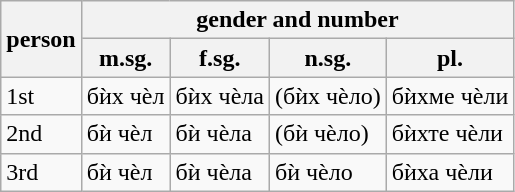<table class="wikitable">
<tr>
<th rowspan="2">person</th>
<th colspan="4">gender and number</th>
</tr>
<tr>
<th>m.sg.</th>
<th>f.sg.</th>
<th>n.sg.</th>
<th>pl.</th>
</tr>
<tr>
<td>1st</td>
<td>бѝх чѐл</td>
<td>бѝх чѐла</td>
<td>(бѝх чѐло)</td>
<td>бѝхме чѐли</td>
</tr>
<tr>
<td>2nd</td>
<td>бѝ чѐл</td>
<td>бѝ чѐла</td>
<td>(бѝ чѐло)</td>
<td>бѝхте чѐли</td>
</tr>
<tr>
<td>3rd</td>
<td>бѝ чѐл</td>
<td>бѝ чѐла</td>
<td>бѝ чѐло</td>
<td>бѝха чѐли</td>
</tr>
</table>
